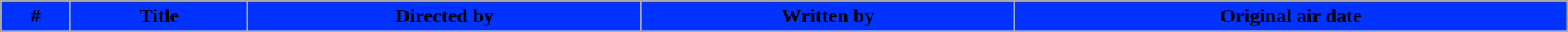<table class="wikitable plainrowheaders" style="width: 100%; margin-right: 0;">
<tr>
<th style="background: #0033ff; colour: #ffffff;">#</th>
<th style="background: #0033ff; colour: #ffffff;">Title</th>
<th style="background: #0033ff; colour: #ffffff;">Directed by</th>
<th style="background: #0033ff; colour: #ffffff;">Written by</th>
<th style="background: #0033ff; colour: #ffffff;">Original air date</th>
</tr>
<tr>
</tr>
</table>
